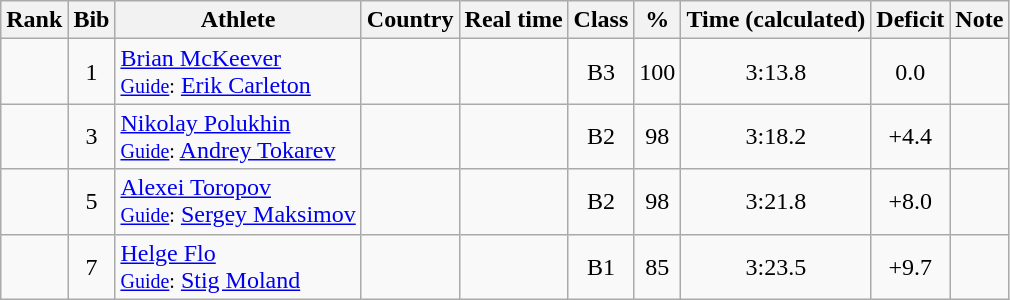<table class="wikitable sortable" style="text-align:center">
<tr>
<th>Rank</th>
<th>Bib</th>
<th>Athlete</th>
<th>Country</th>
<th>Real time</th>
<th>Class</th>
<th>%</th>
<th>Time (calculated)</th>
<th>Deficit</th>
<th>Note</th>
</tr>
<tr>
<td></td>
<td>1</td>
<td align=left><a href='#'>Brian McKeever</a><br><small><a href='#'>Guide</a>:</small> <a href='#'>Erik Carleton</a></td>
<td align=left></td>
<td></td>
<td>B3</td>
<td>100</td>
<td>3:13.8</td>
<td>0.0</td>
<td></td>
</tr>
<tr>
<td></td>
<td>3</td>
<td align=left><a href='#'>Nikolay Polukhin</a><br><small><a href='#'>Guide</a>:</small> <a href='#'>Andrey Tokarev</a></td>
<td align=left></td>
<td></td>
<td>B2</td>
<td>98</td>
<td>3:18.2</td>
<td>+4.4</td>
<td></td>
</tr>
<tr>
<td></td>
<td>5</td>
<td align=left><a href='#'>Alexei Toropov</a><br><small><a href='#'>Guide</a>:</small> <a href='#'>Sergey Maksimov</a></td>
<td align=left></td>
<td></td>
<td>B2</td>
<td>98</td>
<td>3:21.8</td>
<td>+8.0</td>
<td></td>
</tr>
<tr>
<td></td>
<td>7</td>
<td align=left><a href='#'>Helge Flo</a><br><small><a href='#'>Guide</a>:</small> <a href='#'>Stig Moland</a></td>
<td align=left></td>
<td></td>
<td>B1</td>
<td>85</td>
<td>3:23.5</td>
<td>+9.7</td>
<td></td>
</tr>
</table>
